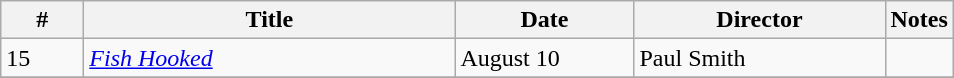<table class="wikitable">
<tr>
<th style="width:3em">#</th>
<th style="width:15em">Title</th>
<th style="width:7em">Date</th>
<th style="width:10em">Director</th>
<th>Notes</th>
</tr>
<tr>
<td>15</td>
<td><em><a href='#'>Fish Hooked</a></em></td>
<td>August 10</td>
<td>Paul Smith</td>
<td></td>
</tr>
<tr>
</tr>
</table>
